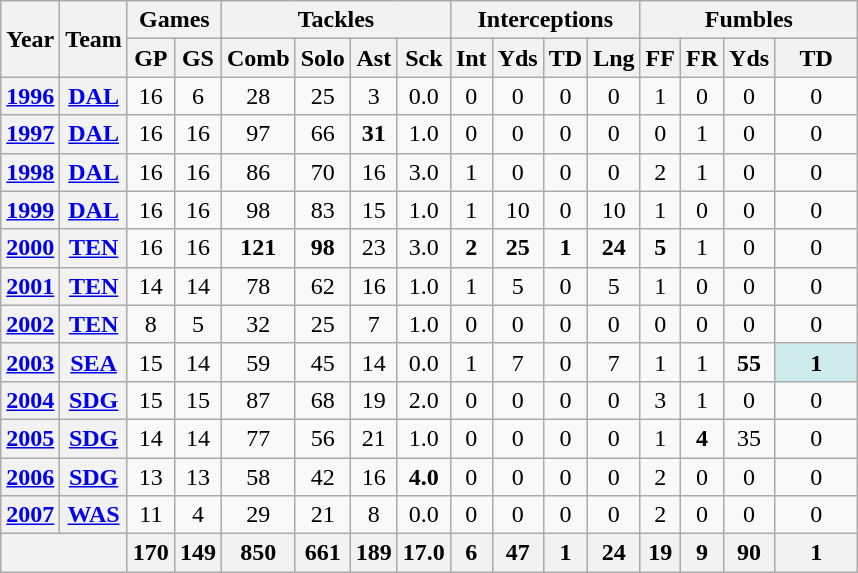<table class="wikitable" style="text-align:center">
<tr>
<th rowspan="2">Year</th>
<th rowspan="2">Team</th>
<th colspan="2">Games</th>
<th colspan="4">Tackles</th>
<th colspan="4">Interceptions</th>
<th colspan="4">Fumbles</th>
</tr>
<tr>
<th>GP</th>
<th>GS</th>
<th>Comb</th>
<th>Solo</th>
<th>Ast</th>
<th>Sck</th>
<th>Int</th>
<th>Yds</th>
<th>TD</th>
<th>Lng</th>
<th>FF</th>
<th>FR</th>
<th>Yds</th>
<th>TD</th>
</tr>
<tr>
<th><a href='#'>1996</a></th>
<th><a href='#'>DAL</a></th>
<td>16</td>
<td>6</td>
<td>28</td>
<td>25</td>
<td>3</td>
<td>0.0</td>
<td>0</td>
<td>0</td>
<td>0</td>
<td>0</td>
<td>1</td>
<td>0</td>
<td>0</td>
<td>0</td>
</tr>
<tr>
<th><a href='#'>1997</a></th>
<th><a href='#'>DAL</a></th>
<td>16</td>
<td>16</td>
<td>97</td>
<td>66</td>
<td><strong>31</strong></td>
<td>1.0</td>
<td>0</td>
<td>0</td>
<td>0</td>
<td>0</td>
<td>0</td>
<td>1</td>
<td>0</td>
<td>0</td>
</tr>
<tr>
<th><a href='#'>1998</a></th>
<th><a href='#'>DAL</a></th>
<td>16</td>
<td>16</td>
<td>86</td>
<td>70</td>
<td>16</td>
<td>3.0</td>
<td>1</td>
<td>0</td>
<td>0</td>
<td>0</td>
<td>2</td>
<td>1</td>
<td>0</td>
<td>0</td>
</tr>
<tr>
<th><a href='#'>1999</a></th>
<th><a href='#'>DAL</a></th>
<td>16</td>
<td>16</td>
<td>98</td>
<td>83</td>
<td>15</td>
<td>1.0</td>
<td>1</td>
<td>10</td>
<td>0</td>
<td>10</td>
<td>1</td>
<td>0</td>
<td>0</td>
<td>0</td>
</tr>
<tr>
<th><a href='#'>2000</a></th>
<th><a href='#'>TEN</a></th>
<td>16</td>
<td>16</td>
<td><strong>121</strong></td>
<td><strong>98</strong></td>
<td>23</td>
<td>3.0</td>
<td><strong>2</strong></td>
<td><strong>25</strong></td>
<td><strong>1</strong></td>
<td><strong>24</strong></td>
<td><strong>5</strong></td>
<td>1</td>
<td>0</td>
<td>0</td>
</tr>
<tr>
<th><a href='#'>2001</a></th>
<th><a href='#'>TEN</a></th>
<td>14</td>
<td>14</td>
<td>78</td>
<td>62</td>
<td>16</td>
<td>1.0</td>
<td>1</td>
<td>5</td>
<td>0</td>
<td>5</td>
<td>1</td>
<td>0</td>
<td>0</td>
<td>0</td>
</tr>
<tr>
<th><a href='#'>2002</a></th>
<th><a href='#'>TEN</a></th>
<td>8</td>
<td>5</td>
<td>32</td>
<td>25</td>
<td>7</td>
<td>1.0</td>
<td>0</td>
<td>0</td>
<td>0</td>
<td>0</td>
<td>0</td>
<td>0</td>
<td>0</td>
<td>0</td>
</tr>
<tr>
<th><a href='#'>2003</a></th>
<th><a href='#'>SEA</a></th>
<td>15</td>
<td>14</td>
<td>59</td>
<td>45</td>
<td>14</td>
<td>0.0</td>
<td>1</td>
<td>7</td>
<td>0</td>
<td>7</td>
<td>1</td>
<td>1</td>
<td><strong>55</strong></td>
<td style="background:#cfecec; width:3em;"><strong>1</strong></td>
</tr>
<tr>
<th><a href='#'>2004</a></th>
<th><a href='#'>SDG</a></th>
<td>15</td>
<td>15</td>
<td>87</td>
<td>68</td>
<td>19</td>
<td>2.0</td>
<td>0</td>
<td>0</td>
<td>0</td>
<td>0</td>
<td>3</td>
<td>1</td>
<td>0</td>
<td>0</td>
</tr>
<tr>
<th><a href='#'>2005</a></th>
<th><a href='#'>SDG</a></th>
<td>14</td>
<td>14</td>
<td>77</td>
<td>56</td>
<td>21</td>
<td>1.0</td>
<td>0</td>
<td>0</td>
<td>0</td>
<td>0</td>
<td>1</td>
<td><strong>4</strong></td>
<td>35</td>
<td>0</td>
</tr>
<tr>
<th><a href='#'>2006</a></th>
<th><a href='#'>SDG</a></th>
<td>13</td>
<td>13</td>
<td>58</td>
<td>42</td>
<td>16</td>
<td><strong>4.0</strong></td>
<td>0</td>
<td>0</td>
<td>0</td>
<td>0</td>
<td>2</td>
<td>0</td>
<td>0</td>
<td>0</td>
</tr>
<tr>
<th><a href='#'>2007</a></th>
<th><a href='#'>WAS</a></th>
<td>11</td>
<td>4</td>
<td>29</td>
<td>21</td>
<td>8</td>
<td>0.0</td>
<td>0</td>
<td>0</td>
<td>0</td>
<td>0</td>
<td>2</td>
<td>0</td>
<td>0</td>
<td>0</td>
</tr>
<tr>
<th colspan="2"></th>
<th>170</th>
<th>149</th>
<th>850</th>
<th>661</th>
<th>189</th>
<th>17.0</th>
<th>6</th>
<th>47</th>
<th>1</th>
<th>24</th>
<th>19</th>
<th>9</th>
<th>90</th>
<th>1</th>
</tr>
</table>
